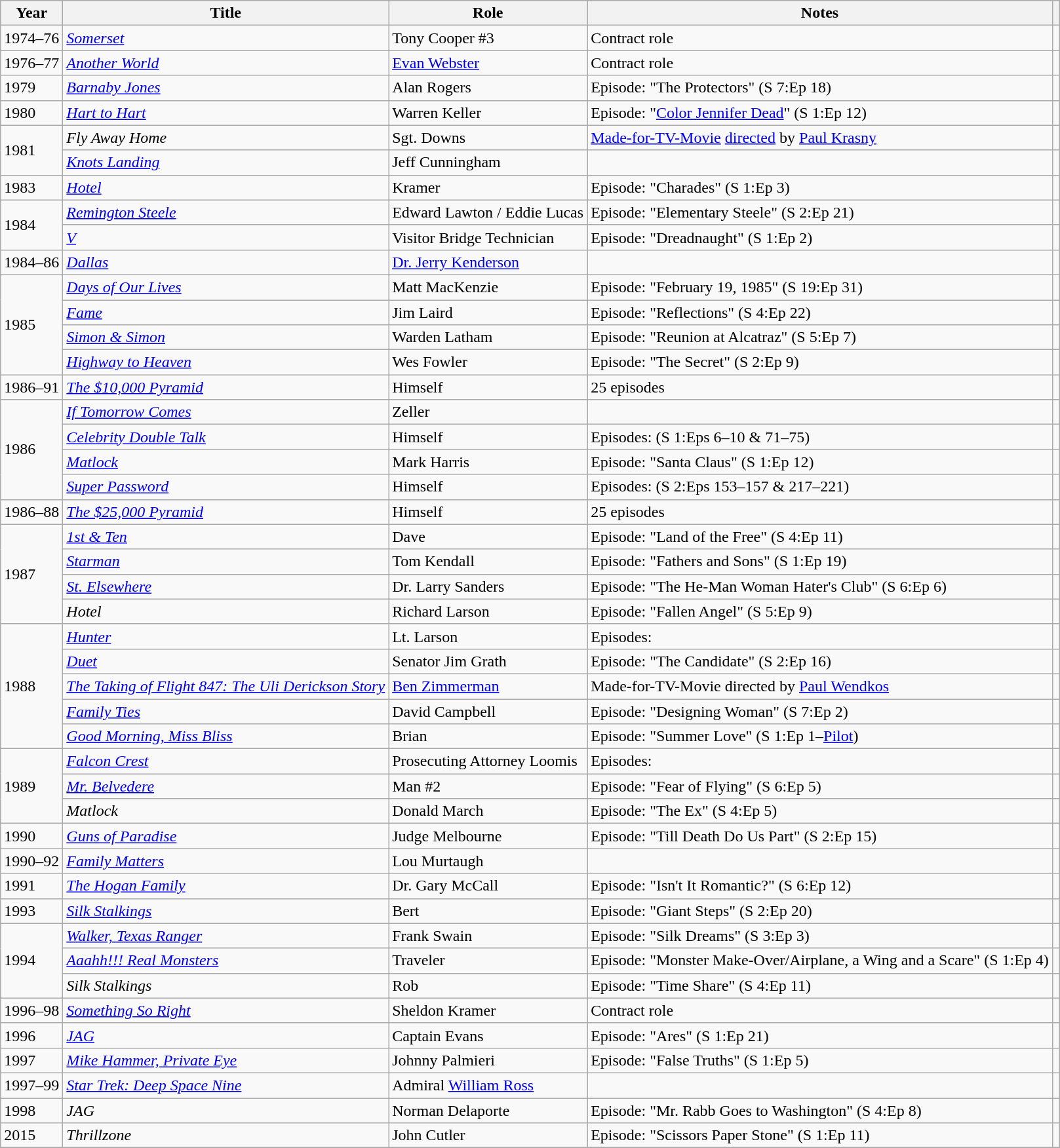<table class="wikitable sortable">
<tr>
<th>Year</th>
<th>Title</th>
<th>Role</th>
<th class="unsortable">Notes</th>
<th class="unsortable"></th>
</tr>
<tr>
<td>1974–76</td>
<td><em><a href='#'>Somerset</a></em></td>
<td>Tony Cooper #3</td>
<td>Contract role</td>
<td></td>
</tr>
<tr>
<td>1976–77</td>
<td><em><a href='#'>Another World</a></em></td>
<td><a href='#'>Evan Webster</a></td>
<td>Contract role</td>
<td></td>
</tr>
<tr>
<td>1979</td>
<td><em><a href='#'>Barnaby Jones</a></em></td>
<td>Alan Rogers</td>
<td>Episode: "The Protectors" (S 7:Ep 18)</td>
<td></td>
</tr>
<tr>
<td>1980</td>
<td><em><a href='#'>Hart to Hart</a></em></td>
<td>Warren Keller</td>
<td>Episode: "<a href='#'>Color Jennifer Dead</a>" (S 1:Ep 12)</td>
<td></td>
</tr>
<tr>
<td rowspan="2">1981</td>
<td><em>Fly Away Home</em></td>
<td>Sgt. Downs</td>
<td><a href='#'>Made-for-TV-Movie</a> <a href='#'>directed</a> by <a href='#'>Paul Krasny</a></td>
<td></td>
</tr>
<tr>
<td><em><a href='#'>Knots Landing</a></em></td>
<td>Jeff Cunningham</td>
<td></td>
<td></td>
</tr>
<tr>
<td>1983</td>
<td><em><a href='#'>Hotel</a></em></td>
<td>Kramer</td>
<td>Episode: "Charades" (S 1:Ep 3)</td>
<td></td>
</tr>
<tr>
<td rowspan="2">1984</td>
<td><em><a href='#'>Remington Steele</a></em></td>
<td>Edward Lawton / Eddie Lucas</td>
<td>Episode: "Elementary Steele" (S 2:Ep 21)</td>
<td></td>
</tr>
<tr>
<td><em><a href='#'>V</a></em></td>
<td>Visitor Bridge Technician</td>
<td>Episode: "Dreadnaught" (S 1:Ep 2)</td>
<td></td>
</tr>
<tr>
<td>1984–86</td>
<td><em><a href='#'>Dallas</a></em></td>
<td><a href='#'>Dr. Jerry Kenderson</a></td>
<td></td>
<td></td>
</tr>
<tr>
<td rowspan="4">1985</td>
<td><em><a href='#'>Days of Our Lives</a></em></td>
<td>Matt MacKenzie</td>
<td>Episode: "February 19, 1985" (S 19:Ep 31)</td>
<td></td>
</tr>
<tr>
<td><em><a href='#'>Fame</a></em></td>
<td>Jim Laird</td>
<td>Episode: "Reflections" (S 4:Ep 22)</td>
<td></td>
</tr>
<tr>
<td><em><a href='#'>Simon & Simon</a></em></td>
<td>Warden Latham</td>
<td>Episode: "Reunion at Alcatraz" (S 5:Ep 7)</td>
<td></td>
</tr>
<tr>
<td><em><a href='#'>Highway to Heaven</a></em></td>
<td>Wes Fowler</td>
<td>Episode: "The Secret" (S 2:Ep 9)</td>
<td></td>
</tr>
<tr>
<td>1986–91</td>
<td><em><a href='#'>The $10,000 Pyramid</a></em></td>
<td>Himself</td>
<td>25 episodes</td>
<td></td>
</tr>
<tr>
<td rowspan="4">1986</td>
<td><em><a href='#'>If Tomorrow Comes</a></em></td>
<td>Zeller</td>
<td></td>
<td></td>
</tr>
<tr>
<td><em><a href='#'>Celebrity Double Talk</a></em></td>
<td>Himself</td>
<td>Episodes: (S 1:Eps 6–10 & 71–75)</td>
<td></td>
</tr>
<tr>
<td><em><a href='#'>Matlock</a></em></td>
<td>Mark Harris</td>
<td>Episode: "Santa Claus" (S 1:Ep 12)</td>
<td></td>
</tr>
<tr>
<td><em><a href='#'>Super Password</a></em></td>
<td>Himself</td>
<td>Episodes: (S 2:Eps 153–157 & 217–221)</td>
<td></td>
</tr>
<tr>
<td>1986–88</td>
<td><em><a href='#'>The $25,000 Pyramid</a></em></td>
<td>Himself</td>
<td>25 episodes</td>
<td></td>
</tr>
<tr>
<td rowspan="4">1987</td>
<td><em><a href='#'>1st & Ten</a></em></td>
<td>Dave</td>
<td>Episode: "Land of the Free" (S 4:Ep 11)</td>
<td></td>
</tr>
<tr>
<td><em><a href='#'>Starman</a></em></td>
<td>Tom Kendall</td>
<td>Episode: "Fathers and Sons" (S 1:Ep 19)</td>
<td></td>
</tr>
<tr>
<td><em><a href='#'>St. Elsewhere</a></em></td>
<td>Dr. Larry Sanders</td>
<td>Episode: "The He-Man Woman Hater's Club" (S 6:Ep 6)</td>
<td></td>
</tr>
<tr>
<td><em>Hotel</em></td>
<td>Richard Larson</td>
<td>Episode: "Fallen Angel" (S 5:Ep 9)</td>
<td></td>
</tr>
<tr>
<td rowspan="5">1988</td>
<td><em><a href='#'>Hunter</a></em></td>
<td>Lt. Larson</td>
<td>Episodes: </td>
<td></td>
</tr>
<tr>
<td><em><a href='#'>Duet</a></em></td>
<td>Senator Jim Grath</td>
<td>Episode: "The Candidate" (S 2:Ep 16)</td>
<td></td>
</tr>
<tr>
<td><em><a href='#'>The Taking of Flight 847: The Uli Derickson Story</a></em></td>
<td><a href='#'>Ben Zimmerman</a></td>
<td>Made-for-TV-Movie directed by <a href='#'>Paul Wendkos</a></td>
<td></td>
</tr>
<tr>
<td><em><a href='#'>Family Ties</a></em></td>
<td>David Campbell</td>
<td>Episode: "Designing Woman" (S 7:Ep 2)</td>
<td></td>
</tr>
<tr>
<td><em><a href='#'>Good Morning, Miss Bliss</a></em></td>
<td>Brian</td>
<td>Episode: "Summer Love" (S 1:Ep 1–<a href='#'>Pilot</a>)</td>
<td></td>
</tr>
<tr>
<td rowspan="3">1989</td>
<td><em><a href='#'>Falcon Crest</a></em></td>
<td>Prosecuting Attorney Loomis</td>
<td>Episodes: </td>
<td></td>
</tr>
<tr>
<td><em><a href='#'>Mr. Belvedere</a></em></td>
<td>Man #2</td>
<td>Episode: "Fear of Flying" (S 6:Ep 5)</td>
<td></td>
</tr>
<tr>
<td><em>Matlock</em></td>
<td>Donald March</td>
<td>Episode: "The Ex" (S 4:Ep 5)</td>
<td></td>
</tr>
<tr>
<td>1990</td>
<td><em><a href='#'>Guns of Paradise</a></em></td>
<td>Judge Melbourne</td>
<td>Episode: "Till Death Do Us Part" (S 2:Ep 15)</td>
<td></td>
</tr>
<tr>
<td>1990–92</td>
<td><em><a href='#'>Family Matters</a></em></td>
<td>Lou Murtaugh</td>
<td></td>
<td></td>
</tr>
<tr>
<td>1991</td>
<td><em><a href='#'>The Hogan Family</a></em></td>
<td>Dr. Gary McCall</td>
<td>Episode: "Isn't It Romantic?" (S 6:Ep 12)</td>
<td></td>
</tr>
<tr>
<td>1993</td>
<td><em><a href='#'>Silk Stalkings</a></em></td>
<td>Bert</td>
<td>Episode: "Giant Steps" (S 2:Ep 20)</td>
<td></td>
</tr>
<tr>
<td rowspan="3">1994</td>
<td><em><a href='#'>Walker, Texas Ranger</a></em></td>
<td>Frank Swain</td>
<td>Episode: "Silk Dreams" (S 3:Ep 3)</td>
<td></td>
</tr>
<tr>
<td><em><a href='#'>Aaahh!!! Real Monsters</a></em></td>
<td>Traveler</td>
<td>Episode: "Monster Make-Over/Airplane, a Wing and a Scare" (S 1:Ep 4)</td>
<td></td>
</tr>
<tr>
<td><em>Silk Stalkings</em></td>
<td>Rob</td>
<td>Episode: "Time Share" (S 4:Ep 11)</td>
<td></td>
</tr>
<tr>
<td>1996–98</td>
<td><em><a href='#'>Something So Right</a></em></td>
<td>Sheldon Kramer</td>
<td>Contract role</td>
<td></td>
</tr>
<tr>
<td>1996</td>
<td><em><a href='#'>JAG</a></em></td>
<td>Captain Evans</td>
<td>Episode: "Ares" (S 1:Ep 21)</td>
<td></td>
</tr>
<tr>
<td>1997</td>
<td><em><a href='#'>Mike Hammer, Private Eye</a></em></td>
<td>Johnny Palmieri</td>
<td>Episode: "False Truths" (S 1:Ep 5)</td>
<td></td>
</tr>
<tr>
<td>1997–99</td>
<td><em><a href='#'>Star Trek: Deep Space Nine</a></em></td>
<td>Admiral <a href='#'>William Ross</a></td>
<td></td>
<td></td>
</tr>
<tr>
<td>1998</td>
<td><em>JAG</em></td>
<td>Norman Delaporte</td>
<td>Episode: "Mr. Rabb Goes to Washington" (S 4:Ep 8)</td>
<td></td>
</tr>
<tr>
<td>2015</td>
<td><em>Thrillzone</em></td>
<td>John Cutler</td>
<td>Episode: "Scissors Paper Stone" (S 1:Ep 11)</td>
<td></td>
</tr>
<tr>
</tr>
</table>
